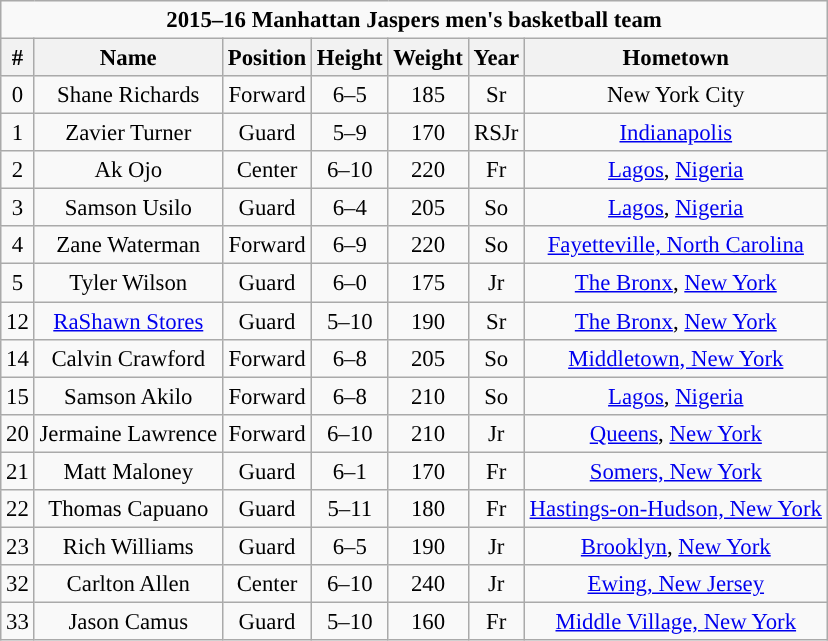<table class="wikitable sortable" style="font-size: 95%; text-align:center;">
<tr>
<td colspan="7"><strong>2015–16 Manhattan Jaspers men's basketball team</strong></td>
</tr>
<tr>
<th>#</th>
<th>Name</th>
<th>Position</th>
<th>Height</th>
<th>Weight</th>
<th>Year</th>
<th>Hometown</th>
</tr>
<tr>
<td>0</td>
<td>Shane Richards</td>
<td>Forward</td>
<td>6–5</td>
<td>185</td>
<td>Sr</td>
<td>New York City</td>
</tr>
<tr>
<td>1</td>
<td>Zavier Turner</td>
<td>Guard</td>
<td>5–9</td>
<td>170</td>
<td>RSJr</td>
<td><a href='#'>Indianapolis</a></td>
</tr>
<tr>
<td>2</td>
<td>Ak Ojo</td>
<td>Center</td>
<td>6–10</td>
<td>220</td>
<td>Fr</td>
<td><a href='#'>Lagos</a>, <a href='#'>Nigeria</a></td>
</tr>
<tr>
<td>3</td>
<td>Samson Usilo</td>
<td>Guard</td>
<td>6–4</td>
<td>205</td>
<td>So</td>
<td><a href='#'>Lagos</a>, <a href='#'>Nigeria</a></td>
</tr>
<tr>
<td>4</td>
<td>Zane Waterman</td>
<td>Forward</td>
<td>6–9</td>
<td>220</td>
<td>So</td>
<td><a href='#'>Fayetteville, North Carolina</a></td>
</tr>
<tr>
<td>5</td>
<td>Tyler Wilson</td>
<td>Guard</td>
<td>6–0</td>
<td>175</td>
<td>Jr</td>
<td><a href='#'>The Bronx</a>, <a href='#'>New York</a></td>
</tr>
<tr>
<td>12</td>
<td><a href='#'>RaShawn Stores</a></td>
<td>Guard</td>
<td>5–10</td>
<td>190</td>
<td>Sr</td>
<td><a href='#'>The Bronx</a>, <a href='#'>New York</a></td>
</tr>
<tr>
<td>14</td>
<td>Calvin Crawford</td>
<td>Forward</td>
<td>6–8</td>
<td>205</td>
<td>So</td>
<td><a href='#'>Middletown, New York</a></td>
</tr>
<tr>
<td>15</td>
<td>Samson Akilo</td>
<td>Forward</td>
<td>6–8</td>
<td>210</td>
<td>So</td>
<td><a href='#'>Lagos</a>, <a href='#'>Nigeria</a></td>
</tr>
<tr>
<td>20</td>
<td>Jermaine Lawrence</td>
<td>Forward</td>
<td>6–10</td>
<td>210</td>
<td>Jr</td>
<td><a href='#'>Queens</a>, <a href='#'>New York</a></td>
</tr>
<tr>
<td>21</td>
<td>Matt Maloney</td>
<td>Guard</td>
<td>6–1</td>
<td>170</td>
<td>Fr</td>
<td><a href='#'>Somers, New York</a></td>
</tr>
<tr>
<td>22</td>
<td>Thomas Capuano</td>
<td>Guard</td>
<td>5–11</td>
<td>180</td>
<td>Fr</td>
<td><a href='#'>Hastings-on-Hudson, New York</a></td>
</tr>
<tr>
<td>23</td>
<td>Rich Williams</td>
<td>Guard</td>
<td>6–5</td>
<td>190</td>
<td>Jr</td>
<td><a href='#'>Brooklyn</a>, <a href='#'>New York</a></td>
</tr>
<tr>
<td>32</td>
<td>Carlton Allen</td>
<td>Center</td>
<td>6–10</td>
<td>240</td>
<td>Jr</td>
<td><a href='#'>Ewing, New Jersey</a></td>
</tr>
<tr>
<td>33</td>
<td>Jason Camus</td>
<td>Guard</td>
<td>5–10</td>
<td>160</td>
<td>Fr</td>
<td><a href='#'>Middle Village, New York</a></td>
</tr>
</table>
